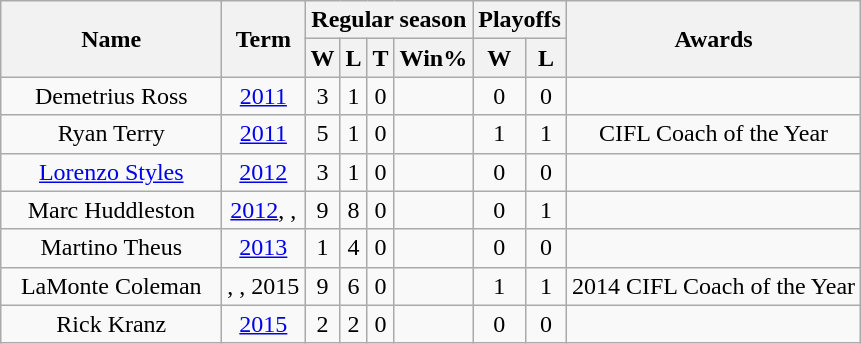<table class="wikitable">
<tr>
<th rowspan="2" style="width:140px;">Name</th>
<th rowspan="2">Term</th>
<th colspan="4">Regular season</th>
<th colspan="2">Playoffs</th>
<th rowspan="2">Awards</th>
</tr>
<tr>
<th>W</th>
<th>L</th>
<th>T</th>
<th>Win%</th>
<th>W</th>
<th>L</th>
</tr>
<tr>
<td style="text-align:center;">Demetrius Ross</td>
<td style="text-align:center;"><a href='#'>2011</a></td>
<td style="text-align:center;">3</td>
<td style="text-align:center;">1</td>
<td style="text-align:center;">0</td>
<td style="text-align:center;"></td>
<td style="text-align:center;">0</td>
<td style="text-align:center;">0</td>
<td style="text-align:center;"></td>
</tr>
<tr>
<td style="text-align:center;">Ryan Terry</td>
<td style="text-align:center;"><a href='#'>2011</a></td>
<td style="text-align:center;">5</td>
<td style="text-align:center;">1</td>
<td style="text-align:center;">0</td>
<td style="text-align:center;"></td>
<td style="text-align:center;">1</td>
<td style="text-align:center;">1</td>
<td style="text-align:center;">CIFL Coach of the Year</td>
</tr>
<tr>
<td style="text-align:center;"><a href='#'>Lorenzo Styles</a></td>
<td style="text-align:center;"><a href='#'>2012</a></td>
<td style="text-align:center;">3</td>
<td style="text-align:center;">1</td>
<td style="text-align:center;">0</td>
<td style="text-align:center;"></td>
<td style="text-align:center;">0</td>
<td style="text-align:center;">0</td>
<td style="text-align:center;"></td>
</tr>
<tr>
<td style="text-align:center;">Marc Huddleston</td>
<td style="text-align:center;"><a href='#'>2012</a>, ,</td>
<td style="text-align:center;">9</td>
<td style="text-align:center;">8</td>
<td style="text-align:center;">0</td>
<td style="text-align:center;"></td>
<td style="text-align:center;">0</td>
<td style="text-align:center;">1</td>
<td style="text-align:center;"></td>
</tr>
<tr>
<td style="text-align:center;">Martino Theus</td>
<td style="text-align:center;"><a href='#'>2013</a></td>
<td style="text-align:center;">1</td>
<td style="text-align:center;">4</td>
<td style="text-align:center;">0</td>
<td style="text-align:center;"></td>
<td style="text-align:center;">0</td>
<td style="text-align:center;">0</td>
<td style="text-align:center;"></td>
</tr>
<tr>
<td style="text-align:center;">LaMonte Coleman</td>
<td style="text-align:center;">, , 2015</td>
<td style="text-align:center;">9</td>
<td style="text-align:center;">6</td>
<td style="text-align:center;">0</td>
<td style="text-align:center;"></td>
<td style="text-align:center;">1</td>
<td style="text-align:center;">1</td>
<td style="text-align:center;">2014 CIFL Coach of the Year</td>
</tr>
<tr>
<td style="text-align:center;">Rick Kranz</td>
<td style="text-align:center;"><a href='#'>2015</a></td>
<td style="text-align:center;">2</td>
<td style="text-align:center;">2</td>
<td style="text-align:center;">0</td>
<td style="text-align:center;"></td>
<td style="text-align:center;">0</td>
<td style="text-align:center;">0</td>
<td style="text-align:center;"></td>
</tr>
</table>
